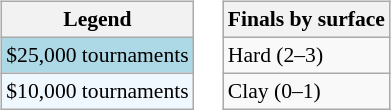<table>
<tr valign=top>
<td><br><table class=wikitable style="font-size:90%">
<tr>
<th>Legend</th>
</tr>
<tr style="background:lightblue;">
<td>$25,000 tournaments</td>
</tr>
<tr style="background:#f0f8ff;">
<td>$10,000 tournaments</td>
</tr>
</table>
</td>
<td><br><table class=wikitable style="font-size:90%">
<tr>
<th>Finals by surface</th>
</tr>
<tr>
<td>Hard (2–3)</td>
</tr>
<tr>
<td>Clay (0–1)</td>
</tr>
</table>
</td>
</tr>
</table>
